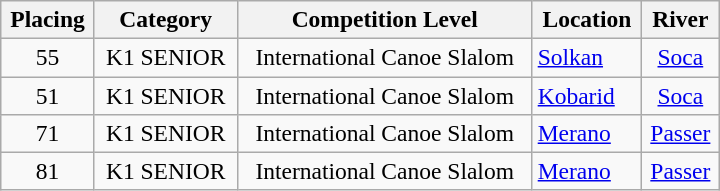<table class="wikitable" style="font-size:98%;width:480px;text-align:center;">
<tr>
<th>Placing</th>
<th>Category</th>
<th>Competition Level</th>
<th>Location</th>
<th>River</th>
</tr>
<tr>
<td>55</td>
<td>K1 SENIOR</td>
<td>International Canoe Slalom</td>
<td align="left"> <a href='#'>Solkan</a></td>
<td><a href='#'>Soca</a></td>
</tr>
<tr>
<td>51</td>
<td>K1 SENIOR</td>
<td>International Canoe Slalom</td>
<td align="left"> <a href='#'>Kobarid</a></td>
<td><a href='#'>Soca</a></td>
</tr>
<tr>
<td>71</td>
<td>K1 SENIOR</td>
<td>International Canoe Slalom</td>
<td align="left"> <a href='#'>Merano</a></td>
<td><a href='#'>Passer</a></td>
</tr>
<tr>
<td>81</td>
<td>K1 SENIOR</td>
<td>International Canoe Slalom</td>
<td align="left"> <a href='#'>Merano</a></td>
<td><a href='#'>Passer</a></td>
</tr>
</table>
